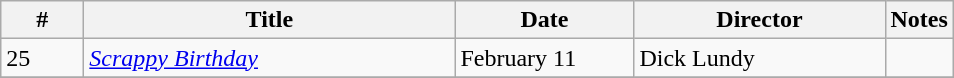<table class="wikitable">
<tr>
<th style="width:3em">#</th>
<th style="width:15em">Title</th>
<th style="width:7em">Date</th>
<th style="width:10em">Director</th>
<th>Notes</th>
</tr>
<tr>
<td>25</td>
<td><em><a href='#'>Scrappy Birthday</a></em></td>
<td>February 11</td>
<td>Dick Lundy</td>
<td></td>
</tr>
<tr>
</tr>
</table>
